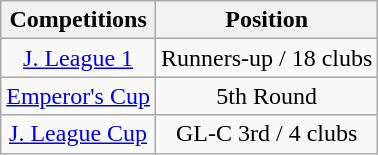<table class="wikitable" style="text-align:center;">
<tr>
<th>Competitions</th>
<th>Position</th>
</tr>
<tr>
<td><a href='#'>J. League 1</a></td>
<td>Runners-up / 18 clubs</td>
</tr>
<tr>
<td><a href='#'>Emperor's Cup</a></td>
<td>5th Round</td>
</tr>
<tr>
<td><a href='#'>J. League Cup</a></td>
<td>GL-C 3rd / 4 clubs</td>
</tr>
</table>
